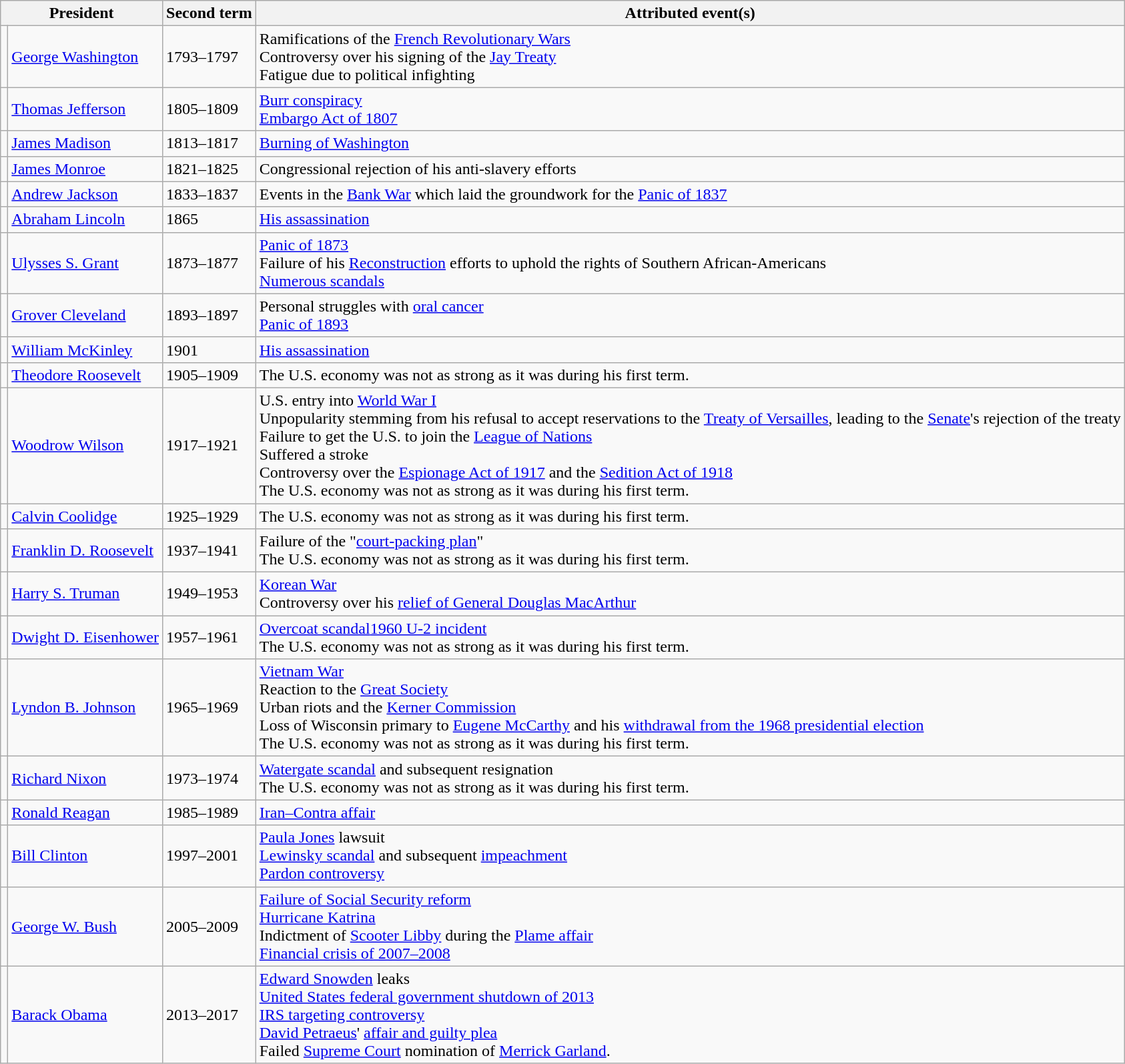<table class="wikitable" height:215px" border="1">
<tr>
<th colspan=2>President</th>
<th>Second term</th>
<th>Attributed event(s)</th>
</tr>
<tr>
<td></td>
<td><a href='#'>George Washington</a></td>
<td>1793–1797</td>
<td>Ramifications of the <a href='#'>French Revolutionary Wars</a><br>Controversy over his signing of the <a href='#'>Jay Treaty</a><br>Fatigue due to political infighting</td>
</tr>
<tr>
<td></td>
<td><a href='#'>Thomas Jefferson</a></td>
<td>1805–1809</td>
<td><a href='#'>Burr conspiracy</a><br><a href='#'>Embargo Act of 1807</a></td>
</tr>
<tr>
<td></td>
<td><a href='#'>James Madison</a></td>
<td>1813–1817</td>
<td><a href='#'>Burning of Washington</a></td>
</tr>
<tr>
<td></td>
<td><a href='#'>James Monroe</a></td>
<td>1821–1825</td>
<td>Congressional rejection of his anti-slavery efforts</td>
</tr>
<tr>
<td></td>
<td><a href='#'>Andrew Jackson</a></td>
<td>1833–1837</td>
<td>Events in the <a href='#'>Bank War</a> which laid the groundwork for the <a href='#'>Panic of 1837</a></td>
</tr>
<tr>
<td></td>
<td><a href='#'>Abraham Lincoln</a></td>
<td>1865</td>
<td><a href='#'>His assassination</a></td>
</tr>
<tr>
<td></td>
<td><a href='#'>Ulysses S. Grant</a></td>
<td>1873–1877</td>
<td><a href='#'>Panic of 1873</a><br>Failure of his <a href='#'>Reconstruction</a> efforts to uphold the rights of Southern African-Americans<br><a href='#'>Numerous scandals</a></td>
</tr>
<tr>
<td></td>
<td><a href='#'>Grover Cleveland</a></td>
<td>1893–1897</td>
<td>Personal struggles with <a href='#'>oral cancer</a><br><a href='#'>Panic of 1893</a></td>
</tr>
<tr>
<td></td>
<td><a href='#'>William McKinley</a></td>
<td>1901</td>
<td><a href='#'>His assassination</a></td>
</tr>
<tr>
<td></td>
<td><a href='#'>Theodore Roosevelt</a></td>
<td>1905–1909</td>
<td>The U.S. economy was not as strong as it was during his first term.</td>
</tr>
<tr>
<td></td>
<td><a href='#'>Woodrow Wilson</a></td>
<td>1917–1921</td>
<td>U.S. entry into <a href='#'>World War I</a><br>Unpopularity stemming from his refusal to accept reservations to the <a href='#'>Treaty of Versailles</a>, leading to the <a href='#'>Senate</a>'s rejection of the treaty<br>Failure to get the U.S. to join the <a href='#'>League of Nations</a><br>Suffered a stroke<br>Controversy over the <a href='#'>Espionage Act of 1917</a> and the <a href='#'>Sedition Act of 1918</a><br>The U.S. economy was not as strong as it was during his first term.</td>
</tr>
<tr>
<td></td>
<td><a href='#'>Calvin Coolidge</a></td>
<td>1925–1929</td>
<td>The U.S. economy was not as strong as it was during his first term.</td>
</tr>
<tr>
<td></td>
<td><a href='#'>Franklin D. Roosevelt</a></td>
<td>1937–1941</td>
<td>Failure of the "<a href='#'>court-packing plan</a>"<br>The U.S. economy was not as strong as it was during his first term.</td>
</tr>
<tr>
<td></td>
<td><a href='#'>Harry S. Truman</a></td>
<td>1949–1953</td>
<td><a href='#'>Korean War</a><br>Controversy over his <a href='#'>relief of General Douglas MacArthur</a></td>
</tr>
<tr>
<td></td>
<td><a href='#'>Dwight D. Eisenhower</a></td>
<td>1957–1961</td>
<td><a href='#'>Overcoat scandal</a><a href='#'>1960 U-2 incident</a><br>The U.S. economy was not as strong as it was during his first term.</td>
</tr>
<tr>
<td></td>
<td><a href='#'>Lyndon B. Johnson</a></td>
<td>1965–1969</td>
<td><a href='#'>Vietnam War</a><br>Reaction to the <a href='#'>Great Society</a><br>Urban riots and the <a href='#'>Kerner Commission</a><br>Loss of Wisconsin primary to <a href='#'>Eugene McCarthy</a> and his <a href='#'>withdrawal from the 1968 presidential election</a><br>The U.S. economy was not as strong as it was during his first term.</td>
</tr>
<tr>
<td></td>
<td><a href='#'>Richard Nixon</a></td>
<td>1973–1974</td>
<td><a href='#'>Watergate scandal</a> and subsequent resignation<br>The U.S. economy was not as strong as it was during his first term.</td>
</tr>
<tr>
<td></td>
<td><a href='#'>Ronald Reagan</a></td>
<td>1985–1989</td>
<td><a href='#'>Iran–Contra affair</a></td>
</tr>
<tr>
<td></td>
<td><a href='#'>Bill Clinton</a></td>
<td>1997–2001</td>
<td><a href='#'>Paula Jones</a> lawsuit<br><a href='#'>Lewinsky scandal</a> and subsequent <a href='#'>impeachment</a><br><a href='#'>Pardon controversy</a></td>
</tr>
<tr>
<td></td>
<td><a href='#'>George W. Bush</a></td>
<td>2005–2009</td>
<td><a href='#'>Failure of Social Security reform</a><br><a href='#'>Hurricane Katrina</a><br>Indictment of <a href='#'>Scooter Libby</a> during the <a href='#'>Plame affair</a><br><a href='#'>Financial crisis of 2007–2008</a></td>
</tr>
<tr>
<td></td>
<td><a href='#'>Barack Obama</a></td>
<td>2013–2017</td>
<td><a href='#'>Edward Snowden</a> leaks<br><a href='#'>United States federal government shutdown of 2013</a><br><a href='#'>IRS targeting controversy</a><br><a href='#'>David Petraeus</a>' <a href='#'>affair and guilty plea</a><br>Failed <a href='#'>Supreme Court</a> nomination of <a href='#'>Merrick Garland</a>.</td>
</tr>
</table>
